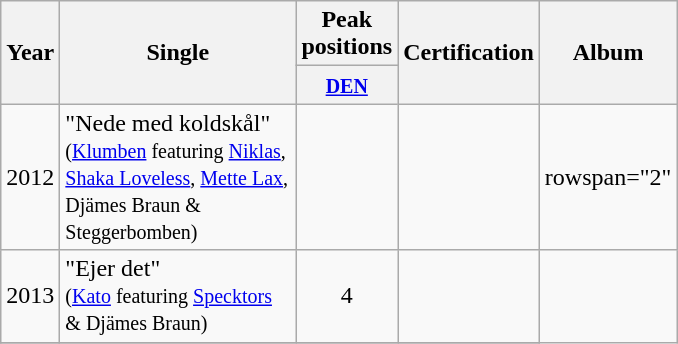<table class="wikitable">
<tr>
<th align="center" rowspan="2" width="10">Year</th>
<th align="center" rowspan="2" width="150">Single</th>
<th align="center" colspan="1">Peak <br>positions</th>
<th align="center" rowspan="2" width="40">Certification</th>
<th align="center" rowspan="2" width="40">Album</th>
</tr>
<tr>
<th width="20"><small><a href='#'>DEN</a></small><br></th>
</tr>
<tr>
<td>2012</td>
<td>"Nede med koldskål"<br><small>(<a href='#'>Klumben</a> featuring <a href='#'>Niklas</a>, <a href='#'>Shaka Loveless</a>, <a href='#'>Mette Lax</a>, Djämes Braun & Steggerbomben)</small></td>
<td align="center"></td>
<td align="center"></td>
<td>rowspan="2" </td>
</tr>
<tr>
<td>2013</td>
<td>"Ejer det"<br><small>(<a href='#'>Kato</a> featuring <a href='#'>Specktors</a> & Djämes Braun)</small></td>
<td align="center">4</td>
<td align="center"></td>
</tr>
<tr>
</tr>
</table>
